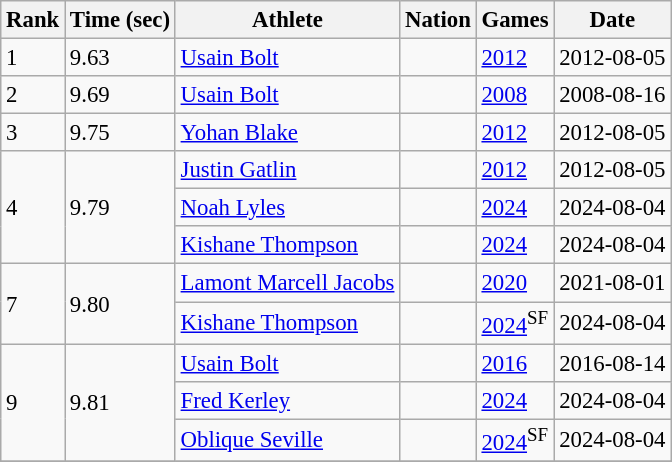<table class=wikitable style="font-size:95%">
<tr>
<th>Rank</th>
<th>Time (sec)</th>
<th>Athlete</th>
<th>Nation</th>
<th>Games</th>
<th>Date</th>
</tr>
<tr>
<td>1</td>
<td>9.63</td>
<td><a href='#'>Usain Bolt</a></td>
<td></td>
<td><a href='#'>2012</a></td>
<td>2012-08-05</td>
</tr>
<tr>
<td>2</td>
<td>9.69</td>
<td><a href='#'>Usain Bolt</a></td>
<td></td>
<td><a href='#'>2008</a></td>
<td>2008-08-16</td>
</tr>
<tr>
<td>3</td>
<td>9.75</td>
<td><a href='#'>Yohan Blake</a></td>
<td></td>
<td><a href='#'>2012</a></td>
<td>2012-08-05</td>
</tr>
<tr>
<td rowspan="3">4</td>
<td rowspan="3">9.79</td>
<td><a href='#'>Justin Gatlin</a></td>
<td></td>
<td><a href='#'>2012</a></td>
<td>2012-08-05</td>
</tr>
<tr>
<td><a href='#'>Noah Lyles</a></td>
<td></td>
<td><a href='#'>2024</a></td>
<td>2024-08-04</td>
</tr>
<tr>
<td><a href='#'>Kishane Thompson</a></td>
<td></td>
<td><a href='#'>2024</a></td>
<td>2024-08-04</td>
</tr>
<tr>
<td rowspan="2">7</td>
<td rowspan="2">9.80</td>
<td><a href='#'>Lamont Marcell Jacobs</a></td>
<td></td>
<td><a href='#'>2020</a></td>
<td>2021-08-01</td>
</tr>
<tr>
<td><a href='#'>Kishane Thompson</a></td>
<td></td>
<td><a href='#'>2024</a><sup>SF</sup></td>
<td>2024-08-04</td>
</tr>
<tr>
<td rowspan="3">9</td>
<td rowspan="3">9.81</td>
<td><a href='#'>Usain Bolt</a></td>
<td></td>
<td><a href='#'>2016</a></td>
<td>2016-08-14</td>
</tr>
<tr>
<td><a href='#'>Fred Kerley</a></td>
<td></td>
<td><a href='#'>2024</a></td>
<td>2024-08-04</td>
</tr>
<tr>
<td><a href='#'>Oblique Seville</a></td>
<td></td>
<td><a href='#'>2024</a><sup>SF</sup></td>
<td>2024-08-04</td>
</tr>
<tr>
</tr>
</table>
